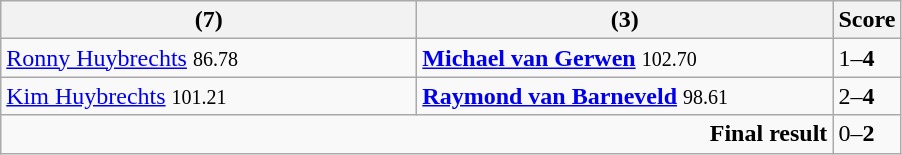<table class="wikitable">
<tr>
<th width=270> (7)</th>
<th width=270><strong></strong> (3)</th>
<th>Score</th>
</tr>
<tr>
<td><a href='#'>Ronny Huybrechts</a> <small><span>86.78</span></small></td>
<td><strong><a href='#'>Michael van Gerwen</a></strong> <small><span>102.70</span></small></td>
<td>1–<strong>4</strong></td>
</tr>
<tr>
<td><a href='#'>Kim Huybrechts</a> <small><span>101.21</span></small></td>
<td><strong><a href='#'>Raymond van Barneveld</a></strong> <small><span>98.61</span></small></td>
<td>2–<strong>4</strong></td>
</tr>
<tr>
<td colspan="2" align="right"><strong>Final result</strong></td>
<td>0–<strong>2</strong></td>
</tr>
</table>
